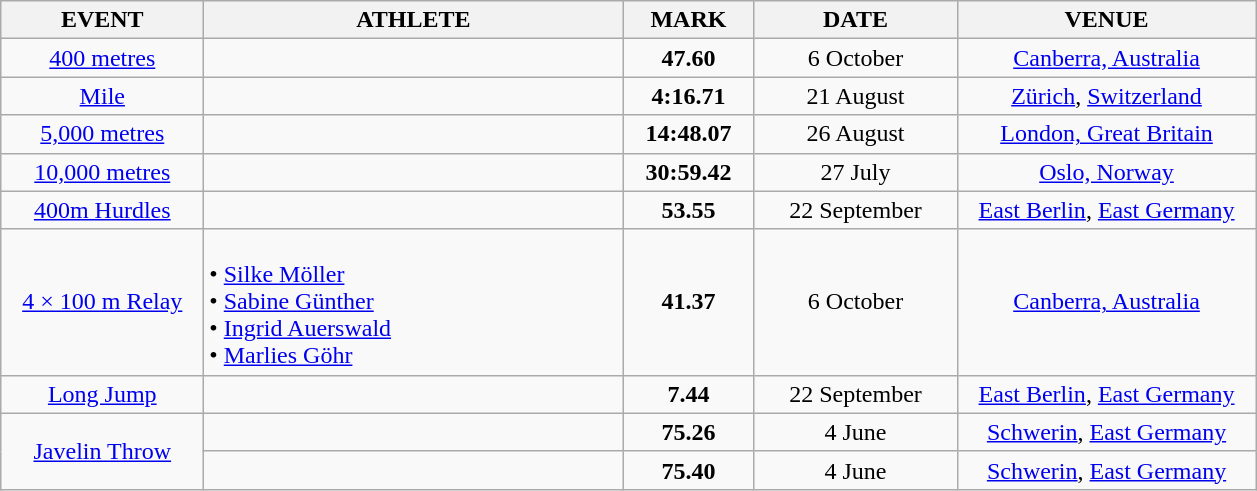<table class="wikitable sortable">
<tr>
<th align="center" style="width: 8em">EVENT</th>
<th align="center" style="width: 17em">ATHLETE</th>
<th align="center" style="width: 5em">MARK</th>
<th align="center" style="width: 8em">DATE</th>
<th align="center" style="width: 12em">VENUE</th>
</tr>
<tr>
<td align="center"><a href='#'>400 metres</a></td>
<td></td>
<td align="center"><strong>47.60</strong></td>
<td align="center">6 October</td>
<td align="center"><a href='#'>Canberra, Australia</a></td>
</tr>
<tr>
<td align="center"><a href='#'>Mile</a></td>
<td></td>
<td align="center"><strong>4:16.71</strong></td>
<td align="center">21 August</td>
<td align="center"><a href='#'>Zürich</a>, <a href='#'>Switzerland</a></td>
</tr>
<tr>
<td align="center"><a href='#'>5,000 metres</a></td>
<td></td>
<td align="center"><strong>14:48.07</strong></td>
<td align="center">26 August</td>
<td align="center"><a href='#'>London, Great Britain</a></td>
</tr>
<tr>
<td align="center"><a href='#'>10,000 metres</a></td>
<td></td>
<td align="center"><strong>30:59.42</strong></td>
<td align="center">27 July</td>
<td align="center"><a href='#'>Oslo, Norway</a></td>
</tr>
<tr>
<td align="center"><a href='#'>400m Hurdles</a></td>
<td></td>
<td align="center"><strong>53.55</strong></td>
<td align="center">22 September</td>
<td align="center"><a href='#'>East Berlin</a>, <a href='#'>East Germany</a></td>
</tr>
<tr>
<td align="center"><a href='#'>4 × 100 m Relay</a></td>
<td><strong></strong><br>• <a href='#'>Silke Möller</a><br>• <a href='#'>Sabine Günther</a><br>• <a href='#'>Ingrid Auerswald</a><br>• <a href='#'>Marlies Göhr</a></td>
<td align="center"><strong>41.37</strong></td>
<td align="center">6 October</td>
<td align="center"><a href='#'>Canberra, Australia</a></td>
</tr>
<tr>
<td align="center"><a href='#'>Long Jump</a></td>
<td></td>
<td align="center"><strong>7.44</strong></td>
<td align="center">22 September</td>
<td align="center"><a href='#'>East Berlin</a>, <a href='#'>East Germany</a></td>
</tr>
<tr>
<td rowspan="2" align="center"><a href='#'>Javelin Throw</a></td>
<td></td>
<td align="center"><strong>75.26</strong></td>
<td align="center">4 June</td>
<td align="center"><a href='#'>Schwerin</a>, <a href='#'>East Germany</a></td>
</tr>
<tr>
<td></td>
<td align="center"><strong>75.40</strong></td>
<td align="center">4 June</td>
<td align="center"><a href='#'>Schwerin</a>, <a href='#'>East Germany</a></td>
</tr>
</table>
